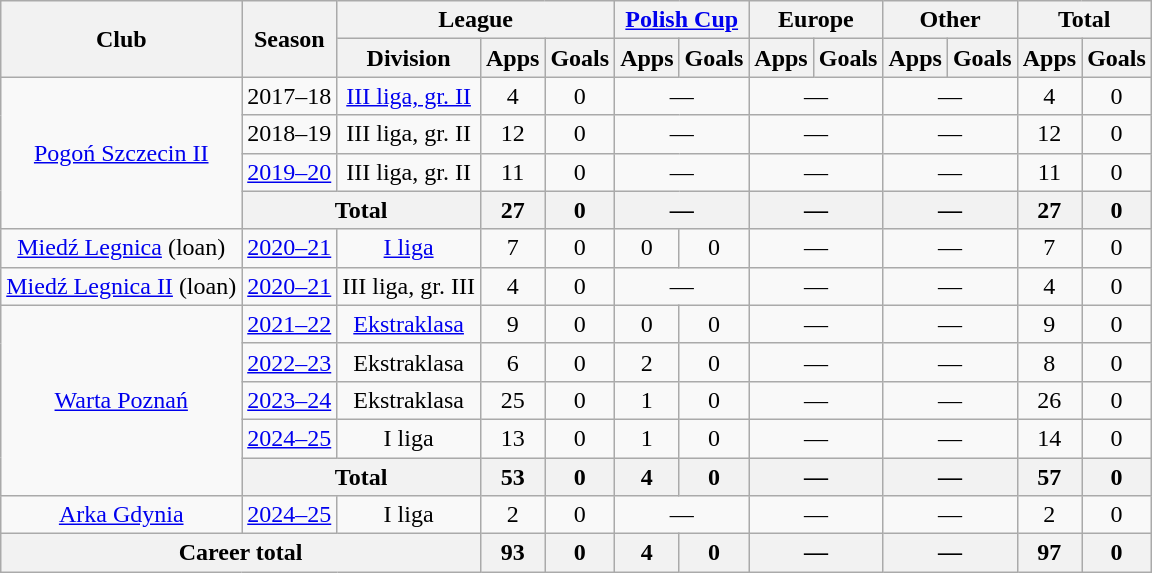<table class=wikitable style="text-align: center">
<tr>
<th rowspan=2>Club</th>
<th rowspan=2>Season</th>
<th colspan=3>League</th>
<th colspan=2><a href='#'>Polish Cup</a></th>
<th colspan=2>Europe</th>
<th colspan=2>Other</th>
<th colspan=2>Total</th>
</tr>
<tr>
<th>Division</th>
<th>Apps</th>
<th>Goals</th>
<th>Apps</th>
<th>Goals</th>
<th>Apps</th>
<th>Goals</th>
<th>Apps</th>
<th>Goals</th>
<th>Apps</th>
<th>Goals</th>
</tr>
<tr>
<td rowspan=4><a href='#'>Pogoń Szczecin II</a></td>
<td>2017–18</td>
<td><a href='#'>III liga, gr. II</a></td>
<td>4</td>
<td>0</td>
<td colspan="2">—</td>
<td colspan="2">—</td>
<td colspan="2">—</td>
<td>4</td>
<td>0</td>
</tr>
<tr>
<td>2018–19</td>
<td>III liga, gr. II</td>
<td>12</td>
<td>0</td>
<td colspan="2">—</td>
<td colspan="2">—</td>
<td colspan="2">—</td>
<td>12</td>
<td>0</td>
</tr>
<tr>
<td><a href='#'>2019–20</a></td>
<td>III liga, gr. II</td>
<td>11</td>
<td>0</td>
<td colspan="2">—</td>
<td colspan="2">—</td>
<td colspan="2">—</td>
<td>11</td>
<td>0</td>
</tr>
<tr>
<th colspan=2>Total</th>
<th>27</th>
<th>0</th>
<th colspan="2">—</th>
<th colspan="2">—</th>
<th colspan="2">—</th>
<th>27</th>
<th>0</th>
</tr>
<tr>
<td><a href='#'>Miedź Legnica</a> (loan)</td>
<td><a href='#'>2020–21</a></td>
<td><a href='#'>I liga</a></td>
<td>7</td>
<td>0</td>
<td>0</td>
<td>0</td>
<td colspan="2">—</td>
<td colspan="2">—</td>
<td>7</td>
<td>0</td>
</tr>
<tr>
<td><a href='#'>Miedź Legnica II</a> (loan)</td>
<td><a href='#'>2020–21</a></td>
<td>III liga, gr. III</td>
<td>4</td>
<td>0</td>
<td colspan="2">—</td>
<td colspan="2">—</td>
<td colspan="2">—</td>
<td>4</td>
<td>0</td>
</tr>
<tr>
<td rowspan=5><a href='#'>Warta Poznań</a></td>
<td><a href='#'>2021–22</a></td>
<td><a href='#'>Ekstraklasa</a></td>
<td>9</td>
<td>0</td>
<td>0</td>
<td>0</td>
<td colspan="2">—</td>
<td colspan="2">—</td>
<td>9</td>
<td>0</td>
</tr>
<tr>
<td><a href='#'>2022–23</a></td>
<td>Ekstraklasa</td>
<td>6</td>
<td>0</td>
<td>2</td>
<td>0</td>
<td colspan="2">—</td>
<td colspan="2">—</td>
<td>8</td>
<td>0</td>
</tr>
<tr>
<td><a href='#'>2023–24</a></td>
<td>Ekstraklasa</td>
<td>25</td>
<td>0</td>
<td>1</td>
<td>0</td>
<td colspan="2">—</td>
<td colspan="2">—</td>
<td>26</td>
<td>0</td>
</tr>
<tr>
<td><a href='#'>2024–25</a></td>
<td>I liga</td>
<td>13</td>
<td>0</td>
<td>1</td>
<td>0</td>
<td colspan="2">—</td>
<td colspan="2">—</td>
<td>14</td>
<td>0</td>
</tr>
<tr>
<th colspan=2>Total</th>
<th>53</th>
<th>0</th>
<th>4</th>
<th>0</th>
<th colspan="2">—</th>
<th colspan="2">—</th>
<th>57</th>
<th>0</th>
</tr>
<tr>
<td><a href='#'>Arka Gdynia</a></td>
<td><a href='#'>2024–25</a></td>
<td>I liga</td>
<td>2</td>
<td>0</td>
<td colspan="2">—</td>
<td colspan="2">—</td>
<td colspan="2">—</td>
<td>2</td>
<td>0</td>
</tr>
<tr>
<th colspan=3>Career total</th>
<th>93</th>
<th>0</th>
<th>4</th>
<th>0</th>
<th colspan="2">—</th>
<th colspan="2">—</th>
<th>97</th>
<th>0</th>
</tr>
</table>
